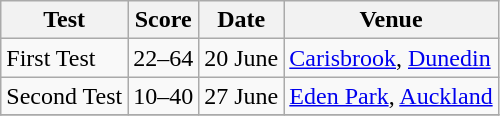<table class="wikitable">
<tr>
<th>Test</th>
<th>Score</th>
<th>Date</th>
<th>Venue</th>
</tr>
<tr>
<td>First Test</td>
<td align=center>22–64</td>
<td>20 June</td>
<td><a href='#'>Carisbrook</a>, <a href='#'>Dunedin</a></td>
</tr>
<tr>
<td>Second Test</td>
<td align=center>10–40</td>
<td>27 June</td>
<td><a href='#'>Eden Park</a>, <a href='#'>Auckland</a></td>
</tr>
<tr>
</tr>
</table>
